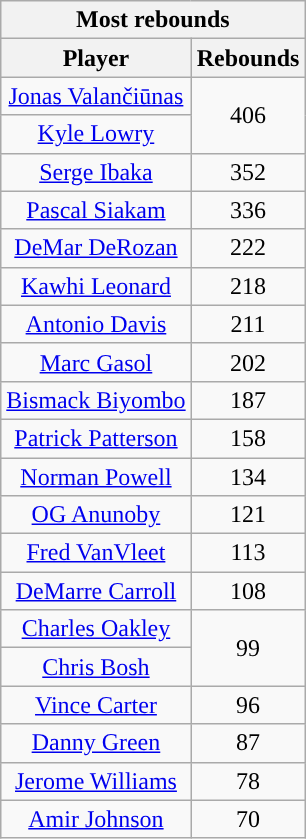<table class="wikitable sortable" style="text-align:center">
<tr>
<th colspan="2">Most rebounds</th>
</tr>
<tr>
<th>Player</th>
<th>Rebounds</th>
</tr>
<tr>
<td><a href='#'>Jonas Valančiūnas</a></td>
<td rowspan=2>406</td>
</tr>
<tr>
<td><a href='#'>Kyle Lowry</a></td>
</tr>
<tr>
<td><a href='#'>Serge Ibaka</a></td>
<td>352</td>
</tr>
<tr>
<td><a href='#'>Pascal Siakam</a></td>
<td>336</td>
</tr>
<tr>
<td><a href='#'>DeMar DeRozan</a></td>
<td>222</td>
</tr>
<tr>
<td><a href='#'>Kawhi Leonard</a></td>
<td>218</td>
</tr>
<tr>
<td><a href='#'>Antonio Davis</a></td>
<td>211</td>
</tr>
<tr>
<td><a href='#'>Marc Gasol</a></td>
<td>202</td>
</tr>
<tr>
<td><a href='#'>Bismack Biyombo</a></td>
<td>187</td>
</tr>
<tr>
<td><a href='#'>Patrick Patterson</a></td>
<td>158</td>
</tr>
<tr>
<td><a href='#'>Norman Powell</a></td>
<td>134</td>
</tr>
<tr>
<td><a href='#'>OG Anunoby</a></td>
<td>121</td>
</tr>
<tr>
<td><a href='#'>Fred VanVleet</a></td>
<td>113</td>
</tr>
<tr>
<td><a href='#'>DeMarre Carroll</a></td>
<td>108</td>
</tr>
<tr>
<td><a href='#'>Charles Oakley</a></td>
<td rowspan=2>99</td>
</tr>
<tr>
<td><a href='#'>Chris Bosh</a></td>
</tr>
<tr>
<td><a href='#'>Vince Carter</a></td>
<td>96</td>
</tr>
<tr>
<td><a href='#'>Danny Green</a></td>
<td>87</td>
</tr>
<tr>
<td><a href='#'>Jerome Williams</a></td>
<td>78</td>
</tr>
<tr>
<td><a href='#'>Amir Johnson</a></td>
<td>70</td>
</tr>
</table>
